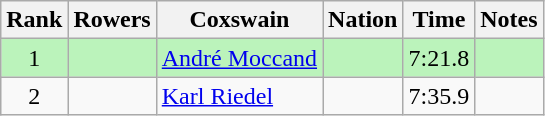<table class="wikitable sortable" style="text-align:center">
<tr>
<th>Rank</th>
<th>Rowers</th>
<th>Coxswain</th>
<th>Nation</th>
<th>Time</th>
<th>Notes</th>
</tr>
<tr bgcolor=bbf3bb>
<td>1</td>
<td align=left></td>
<td align=left><a href='#'>André Moccand</a></td>
<td align=left></td>
<td>7:21.8</td>
<td></td>
</tr>
<tr>
<td>2</td>
<td align=left></td>
<td align=left><a href='#'>Karl Riedel</a></td>
<td align=left></td>
<td>7:35.9</td>
<td></td>
</tr>
</table>
